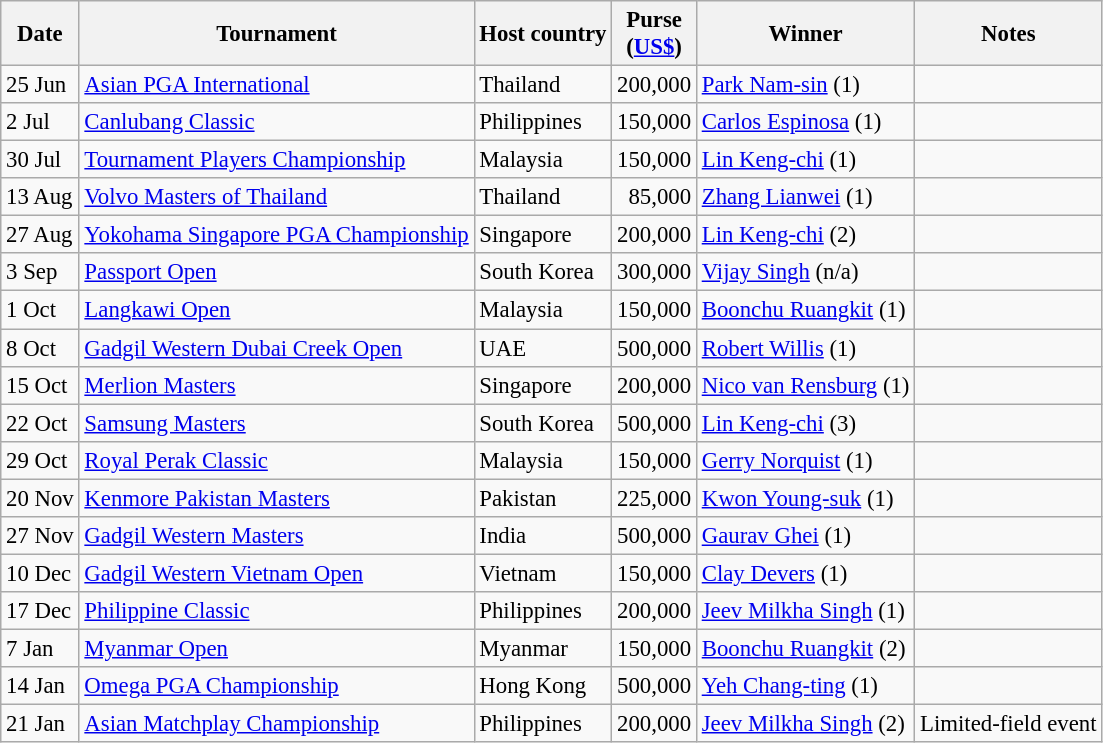<table class="wikitable" style="font-size:95%">
<tr>
<th>Date</th>
<th>Tournament</th>
<th>Host country</th>
<th>Purse<br>(<a href='#'>US$</a>)</th>
<th>Winner</th>
<th>Notes</th>
</tr>
<tr>
<td>25 Jun</td>
<td><a href='#'>Asian PGA International</a></td>
<td>Thailand</td>
<td align=right>200,000</td>
<td> <a href='#'>Park Nam-sin</a> (1)</td>
<td></td>
</tr>
<tr>
<td>2 Jul</td>
<td><a href='#'>Canlubang Classic</a></td>
<td>Philippines</td>
<td align=right>150,000</td>
<td> <a href='#'>Carlos Espinosa</a> (1)</td>
<td></td>
</tr>
<tr>
<td>30 Jul</td>
<td><a href='#'>Tournament Players Championship</a></td>
<td>Malaysia</td>
<td align=right>150,000</td>
<td> <a href='#'>Lin Keng-chi</a> (1)</td>
<td></td>
</tr>
<tr>
<td>13 Aug</td>
<td><a href='#'>Volvo Masters of Thailand</a></td>
<td>Thailand</td>
<td align=right>85,000</td>
<td> <a href='#'>Zhang Lianwei</a> (1)</td>
<td></td>
</tr>
<tr>
<td>27 Aug</td>
<td><a href='#'>Yokohama Singapore PGA Championship</a></td>
<td>Singapore</td>
<td align=right>200,000</td>
<td> <a href='#'>Lin Keng-chi</a> (2)</td>
<td></td>
</tr>
<tr>
<td>3 Sep</td>
<td><a href='#'>Passport Open</a></td>
<td>South Korea</td>
<td align=right>300,000</td>
<td> <a href='#'>Vijay Singh</a> (n/a)</td>
<td></td>
</tr>
<tr>
<td>1 Oct</td>
<td><a href='#'>Langkawi Open</a></td>
<td>Malaysia</td>
<td align=right>150,000</td>
<td> <a href='#'>Boonchu Ruangkit</a> (1)</td>
<td></td>
</tr>
<tr>
<td>8 Oct</td>
<td><a href='#'>Gadgil Western Dubai Creek Open</a></td>
<td>UAE</td>
<td align=right>500,000</td>
<td> <a href='#'>Robert Willis</a> (1)</td>
<td></td>
</tr>
<tr>
<td>15 Oct</td>
<td><a href='#'>Merlion Masters</a></td>
<td>Singapore</td>
<td align=right>200,000</td>
<td> <a href='#'>Nico van Rensburg</a> (1)</td>
<td></td>
</tr>
<tr>
<td>22 Oct</td>
<td><a href='#'>Samsung Masters</a></td>
<td>South Korea</td>
<td align=right>500,000</td>
<td> <a href='#'>Lin Keng-chi</a> (3)</td>
<td></td>
</tr>
<tr>
<td>29 Oct</td>
<td><a href='#'>Royal Perak Classic</a></td>
<td>Malaysia</td>
<td align=right>150,000</td>
<td> <a href='#'>Gerry Norquist</a> (1)</td>
<td></td>
</tr>
<tr>
<td>20 Nov</td>
<td><a href='#'>Kenmore Pakistan Masters</a></td>
<td>Pakistan</td>
<td align=right>225,000</td>
<td> <a href='#'>Kwon Young-suk</a> (1)</td>
<td></td>
</tr>
<tr>
<td>27 Nov</td>
<td><a href='#'>Gadgil Western Masters</a></td>
<td>India</td>
<td align=right>500,000</td>
<td> <a href='#'>Gaurav Ghei</a> (1)</td>
<td></td>
</tr>
<tr>
<td>10 Dec</td>
<td><a href='#'>Gadgil Western Vietnam Open</a></td>
<td>Vietnam</td>
<td align=right>150,000</td>
<td> <a href='#'>Clay Devers</a> (1)</td>
<td></td>
</tr>
<tr>
<td>17 Dec</td>
<td><a href='#'>Philippine Classic</a></td>
<td>Philippines</td>
<td align=right>200,000</td>
<td> <a href='#'>Jeev Milkha Singh</a> (1)</td>
<td></td>
</tr>
<tr>
<td>7 Jan</td>
<td><a href='#'>Myanmar Open</a></td>
<td>Myanmar</td>
<td align=right>150,000</td>
<td> <a href='#'>Boonchu Ruangkit</a> (2)</td>
<td></td>
</tr>
<tr>
<td>14 Jan</td>
<td><a href='#'>Omega PGA Championship</a></td>
<td>Hong Kong</td>
<td align=right>500,000</td>
<td> <a href='#'>Yeh Chang-ting</a> (1)</td>
<td></td>
</tr>
<tr>
<td>21 Jan</td>
<td><a href='#'>Asian Matchplay Championship</a></td>
<td>Philippines</td>
<td align=right>200,000</td>
<td> <a href='#'>Jeev Milkha Singh</a> (2)</td>
<td>Limited-field event</td>
</tr>
</table>
